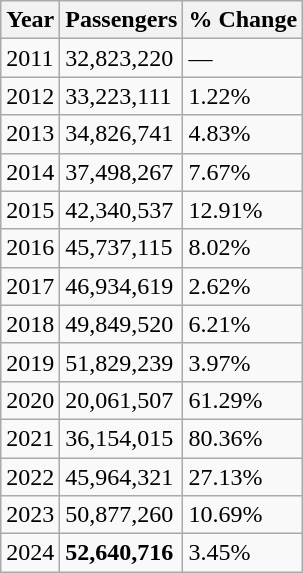<table class="wikitable">
<tr>
<th>Year</th>
<th>Passengers</th>
<th>% Change</th>
</tr>
<tr>
<td>2011</td>
<td>32,823,220</td>
<td>—</td>
</tr>
<tr>
<td>2012</td>
<td>33,223,111</td>
<td>1.22%</td>
</tr>
<tr>
<td>2013</td>
<td>34,826,741</td>
<td>4.83%</td>
</tr>
<tr>
<td>2014</td>
<td>37,498,267</td>
<td>7.67%</td>
</tr>
<tr>
<td>2015</td>
<td>42,340,537</td>
<td>12.91%</td>
</tr>
<tr>
<td>2016</td>
<td>45,737,115</td>
<td>8.02%</td>
</tr>
<tr>
<td>2017</td>
<td>46,934,619</td>
<td>2.62%</td>
</tr>
<tr>
<td>2018</td>
<td>49,849,520</td>
<td>6.21%</td>
</tr>
<tr>
<td>2019</td>
<td>51,829,239</td>
<td>3.97%</td>
</tr>
<tr>
<td>2020</td>
<td>20,061,507</td>
<td>61.29%</td>
</tr>
<tr>
<td>2021</td>
<td>36,154,015</td>
<td>80.36%</td>
</tr>
<tr>
<td>2022</td>
<td>45,964,321</td>
<td>27.13%</td>
</tr>
<tr>
<td>2023</td>
<td>50,877,260</td>
<td>10.69%</td>
</tr>
<tr>
<td>2024</td>
<td><strong>52,640,716</strong></td>
<td>3.45%</td>
</tr>
</table>
